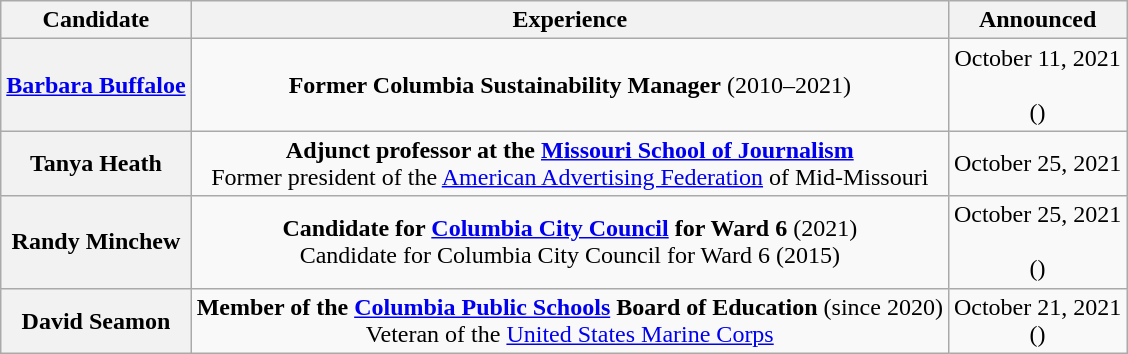<table class="wikitable sortable" style="text-align:center">
<tr>
<th scope="col">Candidate</th>
<th scope="col">Experience</th>
<th scope="col">Announced</th>
</tr>
<tr>
<th scope="row"><a href='#'>Barbara Buffaloe</a></th>
<td><strong>Former Columbia Sustainability Manager</strong> (2010–2021)</td>
<td>October 11, 2021<br><br>()</td>
</tr>
<tr>
<th scope="row">Tanya Heath</th>
<td><strong>Adjunct professor at the <a href='#'>Missouri School of Journalism</a></strong><br>Former president of the <a href='#'>American Advertising Federation</a> of Mid-Missouri</td>
<td>October 25, 2021</td>
</tr>
<tr>
<th scope="row">Randy Minchew</th>
<td><strong>Candidate for <a href='#'>Columbia City Council</a> for Ward 6</strong> (2021)<br>Candidate for Columbia City Council for Ward 6 (2015)</td>
<td>October 25, 2021<br><br>()</td>
</tr>
<tr>
<th scope="row">David Seamon</th>
<td><strong>Member of the <a href='#'>Columbia Public Schools</a> Board of Education</strong> (since 2020)<br>Veteran of the <a href='#'>United States Marine Corps</a></td>
<td>October 21, 2021<br>()</td>
</tr>
</table>
